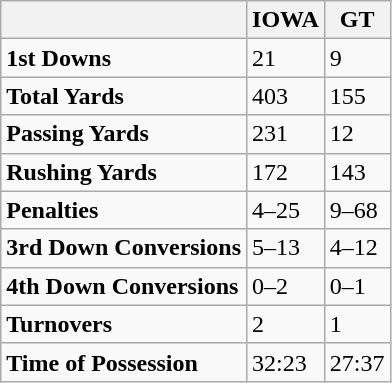<table class="wikitable">
<tr>
<th></th>
<th>IOWA</th>
<th>GT</th>
</tr>
<tr>
<td><strong>1st Downs</strong></td>
<td>21</td>
<td>9</td>
</tr>
<tr>
<td><strong>Total Yards</strong></td>
<td>403</td>
<td>155</td>
</tr>
<tr>
<td><strong>Passing Yards</strong></td>
<td>231</td>
<td>12</td>
</tr>
<tr>
<td><strong>Rushing Yards</strong></td>
<td>172</td>
<td>143</td>
</tr>
<tr>
<td><strong>Penalties</strong></td>
<td>4–25</td>
<td>9–68</td>
</tr>
<tr>
<td><strong>3rd Down Conversions</strong></td>
<td>5–13</td>
<td>4–12</td>
</tr>
<tr>
<td><strong>4th Down Conversions</strong></td>
<td>0–2</td>
<td>0–1</td>
</tr>
<tr>
<td><strong>Turnovers</strong></td>
<td>2</td>
<td>1</td>
</tr>
<tr>
<td><strong>Time of Possession</strong></td>
<td>32:23</td>
<td>27:37</td>
</tr>
</table>
